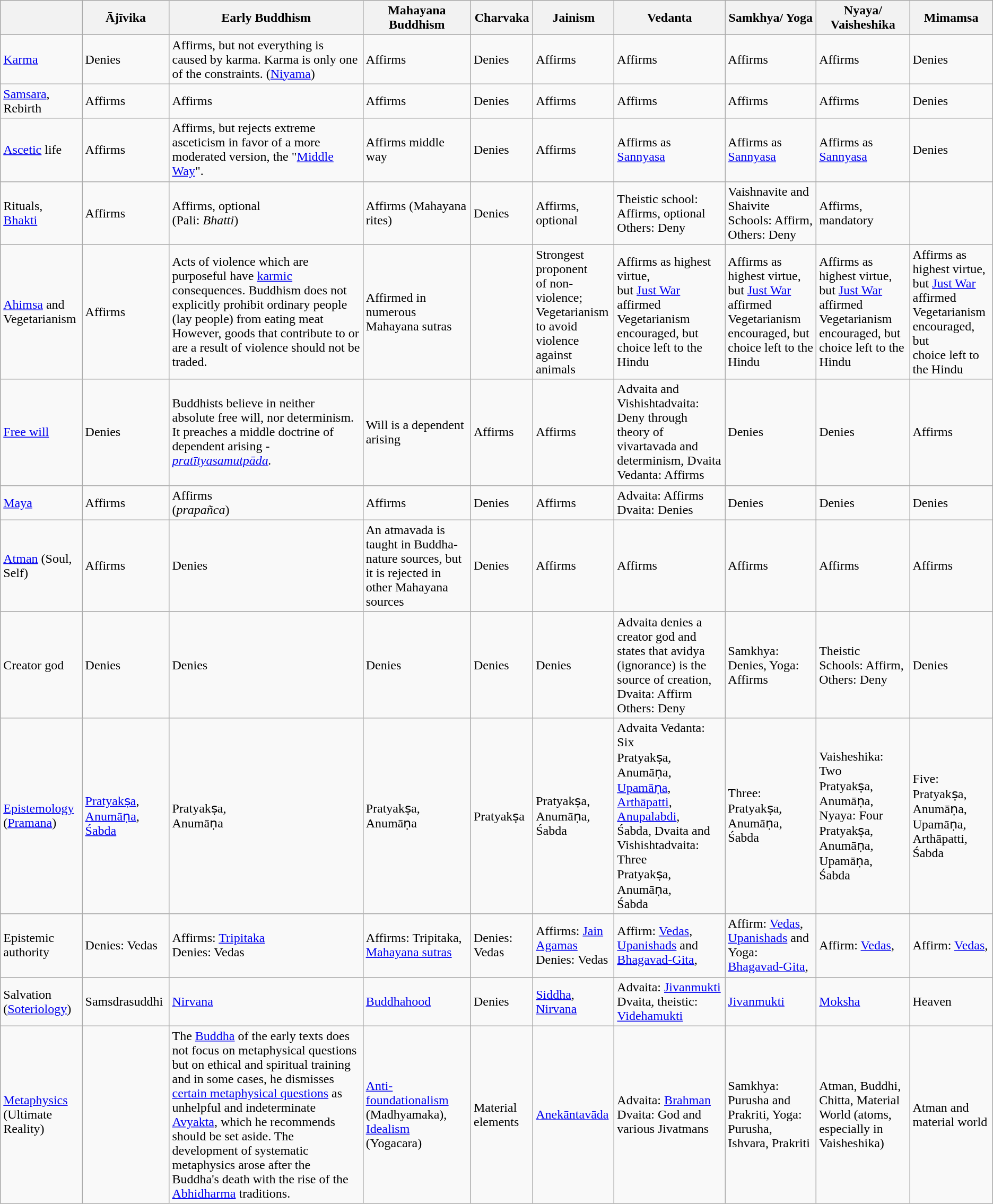<table class="wikitable sortable">
<tr>
<th></th>
<th>Ājīvika</th>
<th>Early Buddhism</th>
<th>Mahayana Buddhism</th>
<th>Charvaka</th>
<th>Jainism</th>
<th>Vedanta</th>
<th>Samkhya/ Yoga</th>
<th>Nyaya/ Vaisheshika</th>
<th>Mimamsa</th>
</tr>
<tr>
<td><a href='#'>Karma</a></td>
<td>Denies</td>
<td>Affirms, but not everything is caused by karma. Karma is only one of the constraints. (<a href='#'>Niyama</a>)</td>
<td>Affirms</td>
<td>Denies</td>
<td>Affirms</td>
<td>Affirms</td>
<td>Affirms</td>
<td>Affirms</td>
<td>Denies</td>
</tr>
<tr>
<td><a href='#'>Samsara</a>, Rebirth</td>
<td>Affirms</td>
<td>Affirms</td>
<td>Affirms</td>
<td>Denies</td>
<td>Affirms</td>
<td>Affirms</td>
<td>Affirms</td>
<td>Affirms</td>
<td>Denies</td>
</tr>
<tr>
<td><a href='#'>Ascetic</a> life</td>
<td>Affirms</td>
<td>Affirms, but rejects extreme asceticism in favor of a more moderated version, the "<a href='#'>Middle Way</a>".</td>
<td>Affirms middle way</td>
<td>Denies</td>
<td>Affirms</td>
<td>Affirms as <a href='#'>Sannyasa</a></td>
<td>Affirms as <a href='#'>Sannyasa</a></td>
<td>Affirms as <a href='#'>Sannyasa</a></td>
<td>Denies</td>
</tr>
<tr>
<td>Rituals, <a href='#'>Bhakti</a></td>
<td>Affirms</td>
<td>Affirms, optional<br>(Pali: <em>Bhatti</em>)</td>
<td>Affirms (Mahayana rites)</td>
<td>Denies</td>
<td>Affirms, optional</td>
<td>Theistic school: Affirms, optional<br>Others: Deny</td>
<td>Vaishnavite and Shaivite Schools: Affirm, Others: Deny</td>
<td>Affirms, mandatory</td>
</tr>
<tr>
<td><a href='#'>Ahimsa</a> and Vegetarianism</td>
<td>Affirms</td>
<td>Acts of violence which are purposeful have <a href='#'>karmic</a> consequences. Buddhism does not explicitly prohibit ordinary people (lay people) from eating meat However, goods that contribute to or are a result of violence should not be traded.</td>
<td>Affirmed in numerous Mahayana sutras</td>
<td></td>
<td>Strongest proponent<br>of non-violence;<br>Vegetarianism to avoid<br>violence against animals</td>
<td>Affirms as highest virtue,<br>but <a href='#'>Just War</a> affirmed<br>Vegetarianism encouraged, but<br>choice left to the Hindu</td>
<td>Affirms as highest virtue,<br>but <a href='#'>Just War</a> affirmed<br>Vegetarianism encouraged, but<br>choice left to the Hindu</td>
<td>Affirms as highest virtue,<br>but <a href='#'>Just War</a> affirmed<br>Vegetarianism encouraged, but<br>choice left to the Hindu</td>
<td>Affirms as highest virtue,<br>but <a href='#'>Just War</a> affirmed<br>Vegetarianism encouraged, but<br>choice left to the Hindu</td>
</tr>
<tr>
<td><a href='#'>Free will</a></td>
<td>Denies</td>
<td>Buddhists believe in neither absolute free will, nor determinism. It preaches a middle doctrine of dependent arising - <em><a href='#'>pratītyasamutpāda</a>.</em></td>
<td>Will is a dependent arising</td>
<td>Affirms</td>
<td>Affirms</td>
<td>Advaita and Vishishtadvaita: Deny through theory of vivartavada and determinism, Dvaita Vedanta: Affirms</td>
<td>Denies</td>
<td>Denies</td>
<td>Affirms</td>
</tr>
<tr>
<td><a href='#'>Maya</a></td>
<td>Affirms</td>
<td>Affirms<br>(<em>prapañca</em>)</td>
<td>Affirms</td>
<td>Denies</td>
<td>Affirms</td>
<td>Advaita: Affirms Dvaita: Denies</td>
<td>Denies</td>
<td>Denies</td>
<td>Denies</td>
</tr>
<tr>
<td><a href='#'>Atman</a> (Soul, Self)</td>
<td>Affirms</td>
<td>Denies</td>
<td>An atmavada is taught in Buddha-nature sources, but it is rejected in other Mahayana sources</td>
<td>Denies</td>
<td>Affirms</td>
<td>Affirms</td>
<td>Affirms</td>
<td>Affirms</td>
<td>Affirms</td>
</tr>
<tr>
<td>Creator god</td>
<td>Denies</td>
<td>Denies</td>
<td>Denies</td>
<td>Denies</td>
<td>Denies</td>
<td>Advaita denies a creator god and states that avidya (ignorance) is the source of creation, Dvaita: Affirm<br>Others: Deny</td>
<td>Samkhya: Denies, Yoga: Affirms</td>
<td>Theistic Schools: Affirm, Others: Deny</td>
<td>Denies</td>
</tr>
<tr>
<td><a href='#'>Epistemology</a><br>(<a href='#'>Pramana</a>)</td>
<td><a href='#'>Pratyakṣa</a>, <a href='#'>Anumāṇa</a>, <a href='#'>Śabda</a></td>
<td>Pratyakṣa,<br>Anumāṇa</td>
<td>Pratyakṣa,<br>Anumāṇa</td>
<td>Pratyakṣa</td>
<td>Pratyakṣa,<br>Anumāṇa,<br>Śabda</td>
<td>Advaita Vedanta: Six <br>Pratyakṣa,<br>Anumāṇa,<br><a href='#'>Upamāṇa</a>,<br><a href='#'>Arthāpatti</a>,<br><a href='#'>Anupalabdi</a>,<br>Śabda, Dvaita and Vishishtadvaita: Three  <br>Pratyakṣa,<br>Anumāṇa,<br>Śabda</td>
<td>Three:  <br>Pratyakṣa,<br>Anumāṇa,<br>Śabda</td>
<td>Vaisheshika: Two <br>Pratyakṣa,<br>Anumāṇa, Nyaya: Four <br>Pratyakṣa,<br>Anumāṇa,<br>Upamāṇa,<br>Śabda</td>
<td>Five: <br>Pratyakṣa,<br>Anumāṇa,<br>Upamāṇa,<br>Arthāpatti,<br>Śabda</td>
</tr>
<tr>
<td>Epistemic authority</td>
<td>Denies: Vedas</td>
<td>Affirms: <a href='#'>Tripitaka</a><br>Denies: Vedas</td>
<td>Affirms: Tripitaka, <a href='#'>Mahayana sutras</a></td>
<td>Denies: Vedas</td>
<td>Affirms: <a href='#'>Jain Agamas</a><br>Denies: Vedas</td>
<td>Affirm: <a href='#'>Vedas</a>, <a href='#'>Upanishads</a> and <a href='#'>Bhagavad-Gita</a>,</td>
<td>Affirm: <a href='#'>Vedas</a>, <a href='#'>Upanishads</a> and Yoga: <a href='#'>Bhagavad-Gita</a>,</td>
<td>Affirm: <a href='#'>Vedas</a>,</td>
<td>Affirm: <a href='#'>Vedas</a>,</td>
</tr>
<tr>
<td>Salvation<br>(<a href='#'>Soteriology</a>)</td>
<td>Samsdrasuddhi</td>
<td><a href='#'>Nirvana</a></td>
<td><a href='#'>Buddhahood</a></td>
<td>Denies</td>
<td><a href='#'>Siddha</a>,<br><a href='#'>Nirvana</a></td>
<td>Advaita: <a href='#'>Jivanmukti</a><br>Dvaita, theistic: <a href='#'>Videhamukti</a></td>
<td><a href='#'>Jivanmukti</a></td>
<td><a href='#'>Moksha</a></td>
<td>Heaven</td>
</tr>
<tr>
<td><a href='#'>Metaphysics</a><br>(Ultimate Reality)</td>
<td></td>
<td>The <a href='#'>Buddha</a> of the early texts does not focus on metaphysical questions but on ethical and spiritual training and in some cases, he dismisses <a href='#'>certain metaphysical questions</a> as unhelpful and indeterminate <a href='#'>Avyakta</a>, which he recommends should be set aside. The development of systematic metaphysics arose after the Buddha's death with the rise of the <a href='#'>Abhidharma</a> traditions.</td>
<td><a href='#'>Anti-foundationalism</a> (Madhyamaka), <a href='#'>Idealism</a> (Yogacara)</td>
<td>Material elements</td>
<td><a href='#'>Anekāntavāda</a><br></td>
<td>Advaita: <a href='#'>Brahman</a> Dvaita: God and various Jivatmans</td>
<td>Samkhya: Purusha and Prakriti, Yoga: Purusha, Ishvara, Prakriti</td>
<td>Atman, Buddhi, Chitta, Material World (atoms, especially in Vaisheshika)</td>
<td>Atman and material world</td>
</tr>
</table>
